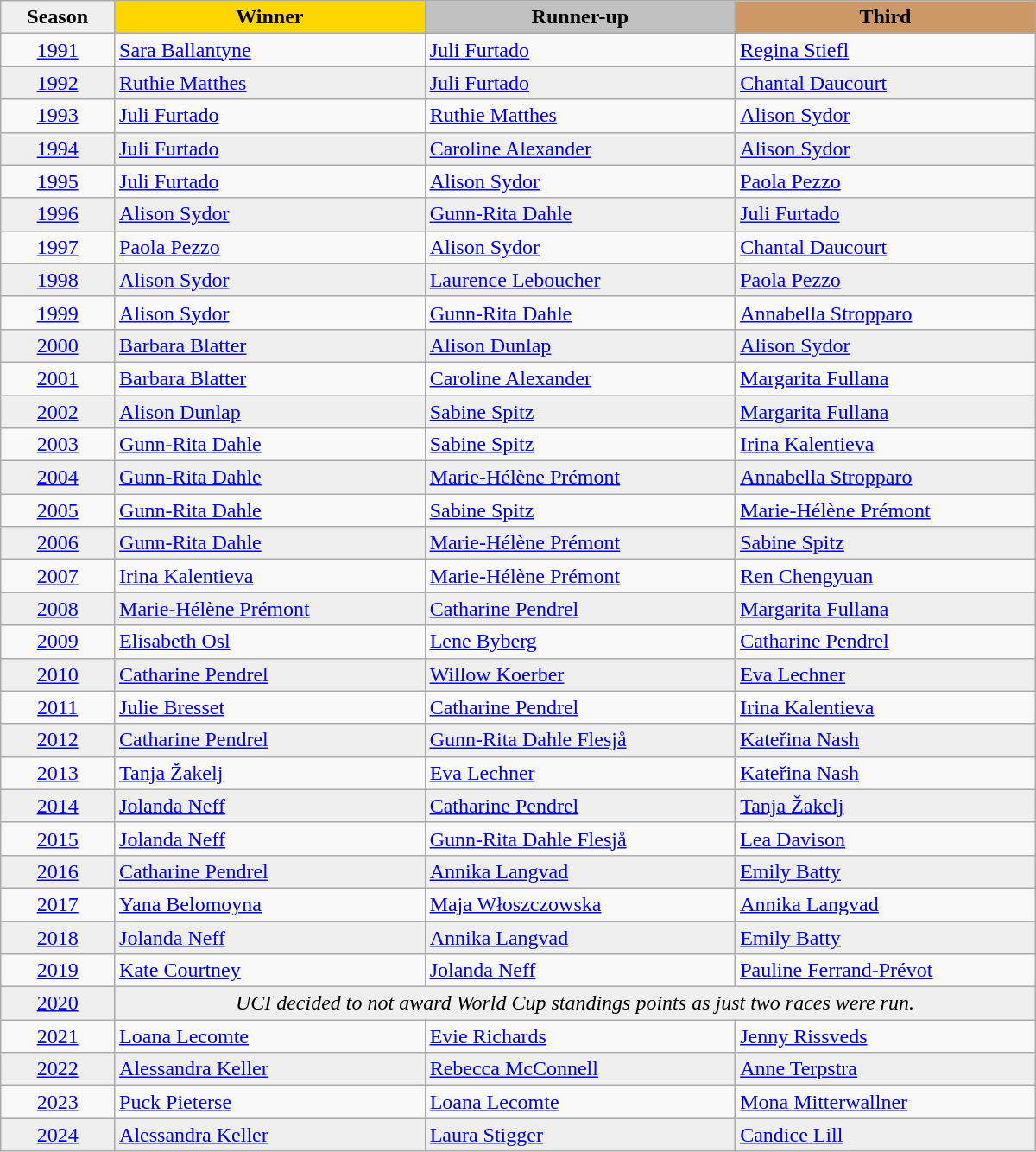<table class="wikitable sortable" style="width:800px">
<tr>
<th style="width:11%; background:#efefef;">Season</th>
<th style="width:30%; background:gold">Winner</th>
<th style="width:30%; background:silver">Runner-up</th>
<th style="width:29%; background:#CC9966">Third</th>
</tr>
<tr>
<td align="center"><a href='#'>1991</a></td>
<td> <a href='#'>Sara Ballantyne</a></td>
<td> <a href='#'>Juli Furtado</a></td>
<td> <a href='#'>Regina Stiefl</a></td>
</tr>
<tr bgcolor="#EFEFEF">
<td align="center"><a href='#'>1992</a></td>
<td> <a href='#'>Ruthie Matthes</a></td>
<td> <a href='#'>Juli Furtado</a></td>
<td> <a href='#'>Chantal Daucourt</a></td>
</tr>
<tr>
<td align="center"><a href='#'>1993</a></td>
<td> <a href='#'>Juli Furtado</a></td>
<td> <a href='#'>Ruthie Matthes</a></td>
<td> <a href='#'>Alison Sydor</a></td>
</tr>
<tr bgcolor="#EFEFEF">
<td align="center"><a href='#'>1994</a></td>
<td> <a href='#'>Juli Furtado</a></td>
<td> <a href='#'>Caroline Alexander</a></td>
<td> <a href='#'>Alison Sydor</a></td>
</tr>
<tr>
<td align="center"><a href='#'>1995</a></td>
<td> <a href='#'>Juli Furtado</a></td>
<td> <a href='#'>Alison Sydor</a></td>
<td> <a href='#'>Paola Pezzo</a></td>
</tr>
<tr bgcolor="#EFEFEF">
<td align="center"><a href='#'>1996</a></td>
<td> <a href='#'>Alison Sydor</a></td>
<td> <a href='#'>Gunn-Rita Dahle</a></td>
<td> <a href='#'>Juli Furtado</a></td>
</tr>
<tr>
<td align="center"><a href='#'>1997</a></td>
<td> <a href='#'>Paola Pezzo</a></td>
<td> <a href='#'>Alison Sydor</a></td>
<td> <a href='#'>Chantal Daucourt</a></td>
</tr>
<tr bgcolor="#EFEFEF">
<td align="center"><a href='#'>1998</a></td>
<td> <a href='#'>Alison Sydor</a></td>
<td> <a href='#'>Laurence Leboucher</a></td>
<td> <a href='#'>Paola Pezzo</a></td>
</tr>
<tr>
<td align="center"><a href='#'>1999</a></td>
<td> <a href='#'>Alison Sydor</a></td>
<td> <a href='#'>Gunn-Rita Dahle</a></td>
<td> <a href='#'>Annabella Stropparo</a></td>
</tr>
<tr bgcolor="#EFEFEF">
<td align="center"><a href='#'>2000</a></td>
<td> <a href='#'>Barbara Blatter</a></td>
<td> <a href='#'>Alison Dunlap</a></td>
<td> <a href='#'>Alison Sydor</a></td>
</tr>
<tr>
<td align="center"><a href='#'>2001</a></td>
<td> <a href='#'>Barbara Blatter</a></td>
<td> <a href='#'>Caroline Alexander</a></td>
<td> <a href='#'>Margarita Fullana</a></td>
</tr>
<tr bgcolor="#EFEFEF">
<td align="center"><a href='#'>2002</a></td>
<td> <a href='#'>Alison Dunlap</a></td>
<td> <a href='#'>Sabine Spitz</a></td>
<td> <a href='#'>Margarita Fullana</a></td>
</tr>
<tr>
<td align="center"><a href='#'>2003</a></td>
<td> <a href='#'>Gunn-Rita Dahle</a></td>
<td> <a href='#'>Sabine Spitz</a></td>
<td> <a href='#'>Irina Kalentieva</a></td>
</tr>
<tr bgcolor="#EFEFEF">
<td align="center"><a href='#'>2004</a></td>
<td> <a href='#'>Gunn-Rita Dahle</a></td>
<td> <a href='#'>Marie-Hélène Prémont</a></td>
<td> <a href='#'>Annabella Stropparo</a></td>
</tr>
<tr>
<td align="center"><a href='#'>2005</a></td>
<td> <a href='#'>Gunn-Rita Dahle</a></td>
<td> <a href='#'>Sabine Spitz</a></td>
<td> <a href='#'>Marie-Hélène Prémont</a></td>
</tr>
<tr bgcolor="#EFEFEF">
<td align="center"><a href='#'>2006</a></td>
<td> <a href='#'>Gunn-Rita Dahle</a></td>
<td> <a href='#'>Marie-Hélène Prémont</a></td>
<td> <a href='#'>Sabine Spitz</a></td>
</tr>
<tr>
<td align="center"><a href='#'>2007</a></td>
<td> <a href='#'>Irina Kalentieva</a></td>
<td> <a href='#'>Marie-Hélène Prémont</a></td>
<td> <a href='#'>Ren Chengyuan</a></td>
</tr>
<tr bgcolor="#EFEFEF">
<td align="center"><a href='#'>2008</a></td>
<td> <a href='#'>Marie-Hélène Prémont</a></td>
<td> <a href='#'>Catharine Pendrel</a></td>
<td> <a href='#'>Margarita Fullana</a></td>
</tr>
<tr>
<td align="center"><a href='#'>2009</a></td>
<td> <a href='#'>Elisabeth Osl</a></td>
<td> <a href='#'>Lene Byberg</a></td>
<td> <a href='#'>Catharine Pendrel</a></td>
</tr>
<tr bgcolor="#EFEFEF">
<td align="center"><a href='#'>2010</a></td>
<td> <a href='#'>Catharine Pendrel</a></td>
<td> <a href='#'>Willow Koerber</a></td>
<td> <a href='#'>Eva Lechner</a></td>
</tr>
<tr>
<td align="center"><a href='#'>2011</a></td>
<td> <a href='#'>Julie Bresset</a></td>
<td> <a href='#'>Catharine Pendrel</a></td>
<td> <a href='#'>Irina Kalentieva</a></td>
</tr>
<tr bgcolor="#EFEFEF">
<td align="center"><a href='#'>2012</a></td>
<td> <a href='#'>Catharine Pendrel</a></td>
<td> <a href='#'>Gunn-Rita Dahle Flesjå</a></td>
<td> <a href='#'>Kateřina Nash</a></td>
</tr>
<tr>
<td align="center"><a href='#'>2013</a></td>
<td> <a href='#'>Tanja Žakelj</a></td>
<td> <a href='#'>Eva Lechner</a></td>
<td> <a href='#'>Kateřina Nash</a></td>
</tr>
<tr bgcolor="#EFEFEF">
<td align="center"><a href='#'>2014</a></td>
<td> <a href='#'>Jolanda Neff</a></td>
<td> <a href='#'>Catharine Pendrel</a></td>
<td> <a href='#'>Tanja Žakelj</a></td>
</tr>
<tr>
<td align="center"><a href='#'>2015</a></td>
<td> <a href='#'>Jolanda Neff</a></td>
<td> <a href='#'>Gunn-Rita Dahle Flesjå</a></td>
<td> <a href='#'>Lea Davison</a></td>
</tr>
<tr bgcolor="#EFEFEF">
<td align="center"><a href='#'>2016</a></td>
<td> <a href='#'>Catharine Pendrel</a></td>
<td> <a href='#'>Annika Langvad</a></td>
<td> <a href='#'>Emily Batty</a></td>
</tr>
<tr>
<td align="center"><a href='#'>2017</a></td>
<td> <a href='#'>Yana Belomoyna</a></td>
<td> <a href='#'>Maja Włoszczowska</a></td>
<td> <a href='#'>Annika Langvad</a></td>
</tr>
<tr bgcolor="#EFEFEF">
<td align="center"><a href='#'>2018</a></td>
<td> <a href='#'>Jolanda Neff</a></td>
<td> <a href='#'>Annika Langvad</a></td>
<td> <a href='#'>Emily Batty</a></td>
</tr>
<tr>
<td align="center"><a href='#'>2019</a></td>
<td> <a href='#'>Kate Courtney</a></td>
<td> <a href='#'>Jolanda Neff</a></td>
<td> <a href='#'>Pauline Ferrand-Prévot</a></td>
</tr>
<tr bgcolor="#EFEFEF">
<td align="center"><a href='#'>2020</a></td>
<td colspan=3 align="center"><em>UCI decided to not award World Cup standings points as just two races were run.</em></td>
</tr>
<tr>
<td align="center"><a href='#'>2021</a></td>
<td> <a href='#'>Loana Lecomte</a></td>
<td> <a href='#'>Evie Richards</a></td>
<td> <a href='#'>Jenny Rissveds</a></td>
</tr>
<tr bgcolor="#EFEFEF">
<td align="center"><a href='#'>2022</a></td>
<td> <a href='#'>Alessandra Keller</a></td>
<td> <a href='#'>Rebecca McConnell</a></td>
<td> <a href='#'>Anne Terpstra</a></td>
</tr>
<tr>
<td align="center"><a href='#'>2023</a></td>
<td> <a href='#'>Puck Pieterse</a></td>
<td> <a href='#'>Loana Lecomte</a></td>
<td> <a href='#'>Mona Mitterwallner</a></td>
</tr>
<tr bgcolor="#EFEFEF">
<td align="center"><a href='#'>2024</a></td>
<td> <a href='#'>Alessandra Keller</a></td>
<td> <a href='#'>Laura Stigger</a></td>
<td> <a href='#'>Candice Lill</a></td>
</tr>
</table>
